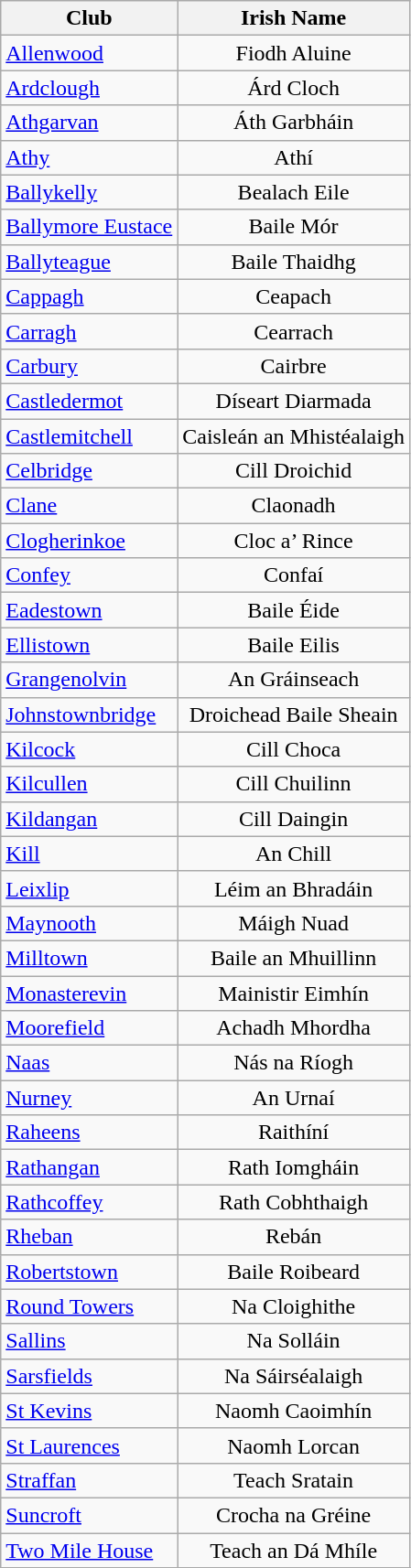<table class="wikitable sortable" style="text-align:center;">
<tr>
<th>Club<br></th>
<th>Irish Name<br></th>
</tr>
<tr>
<td style="text-align:left;">  <a href='#'>Allenwood</a></td>
<td>Fiodh Aluine</td>
</tr>
<tr>
<td style="text-align:left;"> <a href='#'>Ardclough</a></td>
<td>Árd Cloch</td>
</tr>
<tr>
<td style="text-align:left;"> <a href='#'>Athgarvan</a></td>
<td>Áth Garbháin</td>
</tr>
<tr>
<td style="text-align:left;"> <a href='#'>Athy</a></td>
<td>Athí</td>
</tr>
<tr>
<td style="text-align:left;"> <a href='#'>Ballykelly</a></td>
<td>Bealach Eile</td>
</tr>
<tr>
<td style="text-align:left;"> <a href='#'>Ballymore Eustace</a></td>
<td>Baile Mór</td>
</tr>
<tr>
<td style="text-align:left;">  <a href='#'>Ballyteague</a></td>
<td>Baile Thaidhg</td>
</tr>
<tr>
<td style="text-align:left;"> <a href='#'>Cappagh</a></td>
<td>Ceapach</td>
</tr>
<tr>
<td style="text-align:left;">  <a href='#'>Carragh</a></td>
<td>Cearrach</td>
</tr>
<tr>
<td style="text-align:left;"> <a href='#'>Carbury</a></td>
<td>Cairbre</td>
</tr>
<tr>
<td style="text-align:left;"> <a href='#'>Castledermot</a></td>
<td>Díseart Diarmada</td>
</tr>
<tr>
<td style="text-align:left;"> <a href='#'>Castlemitchell</a></td>
<td>Caisleán an Mhistéalaigh</td>
</tr>
<tr>
<td style="text-align:left;"> <a href='#'>Celbridge</a></td>
<td>Cill Droichid</td>
</tr>
<tr>
<td style="text-align:left;"> <a href='#'>Clane</a></td>
<td>Claonadh</td>
</tr>
<tr>
<td style="text-align:left;"> <a href='#'>Clogherinkoe</a></td>
<td>Cloc a’ Rince</td>
</tr>
<tr>
<td style="text-align:left;"> <a href='#'>Confey</a></td>
<td>Confaí</td>
</tr>
<tr>
<td style="text-align:left;">  <a href='#'>Eadestown</a></td>
<td>Baile Éide</td>
</tr>
<tr>
<td style="text-align:left;"> <a href='#'>Ellistown</a></td>
<td>Baile Eilis</td>
</tr>
<tr>
<td style="text-align:left;"><a href='#'>Grangenolvin</a></td>
<td>An Gráinseach</td>
</tr>
<tr>
<td style="text-align:left;"> <a href='#'>Johnstownbridge</a></td>
<td>Droichead Baile Sheain</td>
</tr>
<tr>
<td style="text-align:left;">  <a href='#'>Kilcock</a></td>
<td>Cill Choca</td>
</tr>
<tr>
<td style="text-align:left;"><a href='#'>Kilcullen</a></td>
<td>Cill Chuilinn</td>
</tr>
<tr>
<td style="text-align:left;"> <a href='#'>Kildangan</a></td>
<td>Cill Daingin</td>
</tr>
<tr>
<td style="text-align:left;"><a href='#'>Kill</a></td>
<td>An Chill</td>
</tr>
<tr>
<td style="text-align:left;">  <a href='#'>Leixlip</a></td>
<td>Léim an Bhradáin</td>
</tr>
<tr>
<td style="text-align:left;"> <a href='#'>Maynooth</a></td>
<td>Máigh Nuad</td>
</tr>
<tr>
<td style="text-align:left;"> <a href='#'>Milltown</a></td>
<td>Baile an Mhuillinn</td>
</tr>
<tr>
<td style="text-align:left;"> <a href='#'>Monasterevin</a></td>
<td>Mainistir Eimhín</td>
</tr>
<tr>
<td style="text-align:left;"> <a href='#'>Moorefield</a></td>
<td>Achadh Mhordha</td>
</tr>
<tr>
<td style="text-align:left;"> <a href='#'>Naas</a></td>
<td>Nás na Ríogh</td>
</tr>
<tr>
<td style="text-align:left;"> <a href='#'>Nurney</a></td>
<td>An Urnaí</td>
</tr>
<tr>
<td style="text-align:left;"> <a href='#'>Raheens</a></td>
<td>Raithíní</td>
</tr>
<tr>
<td style="text-align:left;"> <a href='#'>Rathangan</a></td>
<td>Rath Iomgháin</td>
</tr>
<tr>
<td style="text-align:left;"> <a href='#'>Rathcoffey</a></td>
<td>Rath Cobhthaigh</td>
</tr>
<tr>
<td style="text-align:left;"> <a href='#'>Rheban</a></td>
<td>Rebán</td>
</tr>
<tr>
<td style="text-align:left;"> <a href='#'>Robertstown</a></td>
<td>Baile Roibeard</td>
</tr>
<tr>
<td style="text-align:left;"> <a href='#'>Round Towers</a></td>
<td>Na Cloighithe</td>
</tr>
<tr>
<td style="text-align:left;"> <a href='#'>Sallins</a></td>
<td>Na Solláin</td>
</tr>
<tr>
<td style="text-align:left;"> <a href='#'>Sarsfields</a></td>
<td>Na Sáirséalaigh</td>
</tr>
<tr>
<td style="text-align:left;"> <a href='#'>St Kevins</a></td>
<td>Naomh Caoimhín</td>
</tr>
<tr>
<td style="text-align:left;"> <a href='#'>St Laurences</a></td>
<td>Naomh Lorcan</td>
</tr>
<tr>
<td style="text-align:left;"><a href='#'>Straffan</a></td>
<td>Teach Sratain</td>
</tr>
<tr>
<td style="text-align:left;"> <a href='#'>Suncroft</a></td>
<td>Crocha na Gréine</td>
</tr>
<tr>
<td style="text-align:left;"> <a href='#'>Two Mile House</a></td>
<td>Teach an Dá Mhíle</td>
</tr>
<tr>
</tr>
</table>
